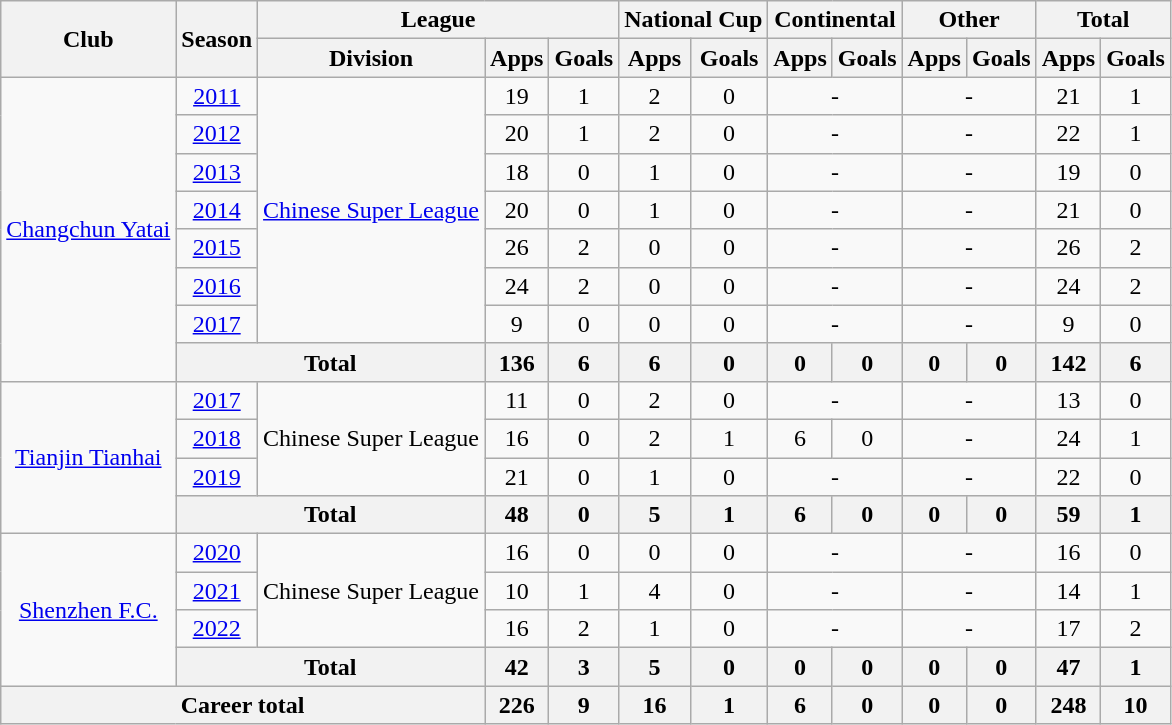<table class="wikitable" style="text-align: center">
<tr>
<th rowspan="2">Club</th>
<th rowspan="2">Season</th>
<th colspan="3">League</th>
<th colspan="2">National Cup</th>
<th colspan="2">Continental</th>
<th colspan="2">Other</th>
<th colspan="2">Total</th>
</tr>
<tr>
<th>Division</th>
<th>Apps</th>
<th>Goals</th>
<th>Apps</th>
<th>Goals</th>
<th>Apps</th>
<th>Goals</th>
<th>Apps</th>
<th>Goals</th>
<th>Apps</th>
<th>Goals</th>
</tr>
<tr>
<td rowspan=8><a href='#'>Changchun Yatai</a></td>
<td><a href='#'>2011</a></td>
<td rowspan=7><a href='#'>Chinese Super League</a></td>
<td>19</td>
<td>1</td>
<td>2</td>
<td>0</td>
<td colspan="2">-</td>
<td colspan="2">-</td>
<td>21</td>
<td>1</td>
</tr>
<tr>
<td><a href='#'>2012</a></td>
<td>20</td>
<td>1</td>
<td>2</td>
<td>0</td>
<td colspan="2">-</td>
<td colspan="2">-</td>
<td>22</td>
<td>1</td>
</tr>
<tr>
<td><a href='#'>2013</a></td>
<td>18</td>
<td>0</td>
<td>1</td>
<td>0</td>
<td colspan="2">-</td>
<td colspan="2">-</td>
<td>19</td>
<td>0</td>
</tr>
<tr>
<td><a href='#'>2014</a></td>
<td>20</td>
<td>0</td>
<td>1</td>
<td>0</td>
<td colspan="2">-</td>
<td colspan="2">-</td>
<td>21</td>
<td>0</td>
</tr>
<tr>
<td><a href='#'>2015</a></td>
<td>26</td>
<td>2</td>
<td>0</td>
<td>0</td>
<td colspan="2">-</td>
<td colspan="2">-</td>
<td>26</td>
<td>2</td>
</tr>
<tr>
<td><a href='#'>2016</a></td>
<td>24</td>
<td>2</td>
<td>0</td>
<td>0</td>
<td colspan="2">-</td>
<td colspan="2">-</td>
<td>24</td>
<td>2</td>
</tr>
<tr>
<td><a href='#'>2017</a></td>
<td>9</td>
<td>0</td>
<td>0</td>
<td>0</td>
<td colspan="2">-</td>
<td colspan="2">-</td>
<td>9</td>
<td>0</td>
</tr>
<tr>
<th colspan=2>Total</th>
<th>136</th>
<th>6</th>
<th>6</th>
<th>0</th>
<th>0</th>
<th>0</th>
<th>0</th>
<th>0</th>
<th>142</th>
<th>6</th>
</tr>
<tr>
<td rowspan=4><a href='#'>Tianjin Tianhai</a></td>
<td><a href='#'>2017</a></td>
<td rowspan=3>Chinese Super League</td>
<td>11</td>
<td>0</td>
<td>2</td>
<td>0</td>
<td colspan="2">-</td>
<td colspan="2">-</td>
<td>13</td>
<td>0</td>
</tr>
<tr>
<td><a href='#'>2018</a></td>
<td>16</td>
<td>0</td>
<td>2</td>
<td>1</td>
<td>6</td>
<td>0</td>
<td colspan="2">-</td>
<td>24</td>
<td>1</td>
</tr>
<tr>
<td><a href='#'>2019</a></td>
<td>21</td>
<td>0</td>
<td>1</td>
<td>0</td>
<td colspan="2">-</td>
<td colspan="2">-</td>
<td>22</td>
<td>0</td>
</tr>
<tr>
<th colspan=2>Total</th>
<th>48</th>
<th>0</th>
<th>5</th>
<th>1</th>
<th>6</th>
<th>0</th>
<th>0</th>
<th>0</th>
<th>59</th>
<th>1</th>
</tr>
<tr>
<td rowspan=4><a href='#'>Shenzhen F.C.</a></td>
<td><a href='#'>2020</a></td>
<td rowspan=3>Chinese Super League</td>
<td>16</td>
<td>0</td>
<td>0</td>
<td>0</td>
<td colspan="2">-</td>
<td colspan="2">-</td>
<td>16</td>
<td>0</td>
</tr>
<tr>
<td><a href='#'>2021</a></td>
<td>10</td>
<td>1</td>
<td>4</td>
<td>0</td>
<td colspan="2">-</td>
<td colspan="2">-</td>
<td>14</td>
<td>1</td>
</tr>
<tr>
<td><a href='#'>2022</a></td>
<td>16</td>
<td>2</td>
<td>1</td>
<td>0</td>
<td colspan="2">-</td>
<td colspan="2">-</td>
<td>17</td>
<td>2</td>
</tr>
<tr>
<th colspan=2>Total</th>
<th>42</th>
<th>3</th>
<th>5</th>
<th>0</th>
<th>0</th>
<th>0</th>
<th>0</th>
<th>0</th>
<th>47</th>
<th>1</th>
</tr>
<tr>
<th colspan=3>Career total</th>
<th>226</th>
<th>9</th>
<th>16</th>
<th>1</th>
<th>6</th>
<th>0</th>
<th>0</th>
<th>0</th>
<th>248</th>
<th>10</th>
</tr>
</table>
